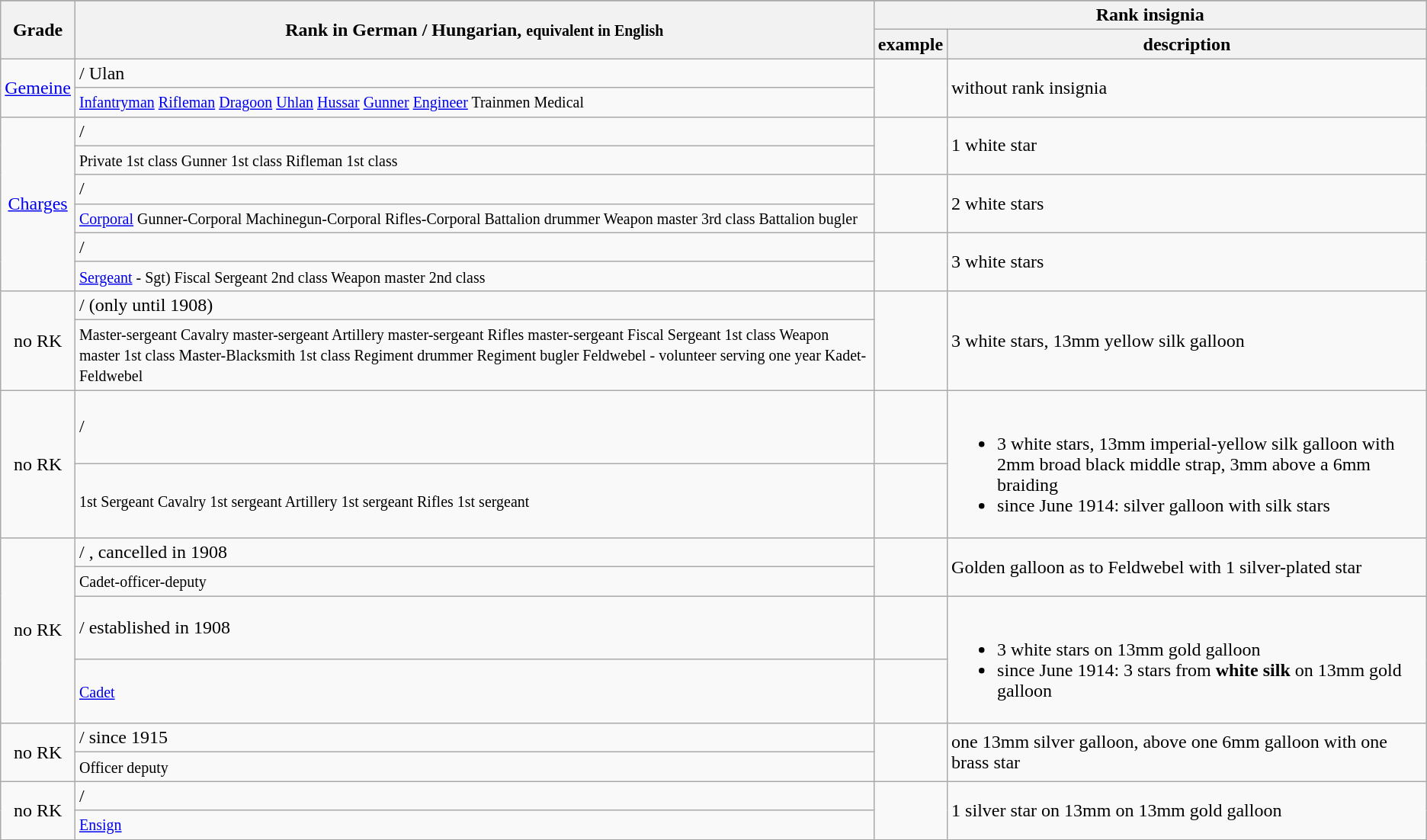<table class="wikitable">
<tr>
</tr>
<tr ---- bgcolor="#FFFFFF">
<th rowspan="2">Grade</th>
<th rowspan="2">Rank in German <span> / Hungarian</span>, <small>equivalent in English</small></th>
<th colspan="2">Rank insignia</th>
</tr>
<tr>
<th>example</th>
<th>description</th>
</tr>
<tr>
<td align="center" rowspan="2"><a href='#'>Gemeine</a></td>
<td> <span> / </span>      Ulan          </td>
<td align="center" rowspan="2"></td>
<td rowspan="2">without rank insignia</td>
</tr>
<tr>
<td><small><a href='#'>Infantryman</a>  <a href='#'>Rifleman</a>  <a href='#'>Dragoon</a>  <a href='#'>Uhlan</a>  <a href='#'>Hussar</a>  <a href='#'>Gunner</a>  <a href='#'>Engineer</a>  Trainmen  Medical</small></td>
</tr>
<tr>
<td align="center" rowspan="6"><a href='#'>Charges</a></td>
<td> <span> / </span>    </td>
<td align="center" rowspan="2"></td>
<td rowspan="2">1 white star</td>
</tr>
<tr>
<td><small>Private 1st class  Gunner 1st class  Rifleman 1st class</small></td>
</tr>
<tr>
<td> <span> / </span>            </td>
<td align="center" rowspan="2"></td>
<td rowspan="2">2 white stars</td>
</tr>
<tr>
<td><small><a href='#'>Corporal</a>  Gunner-Corporal  Machinegun-Corporal  Rifles-Corporal  Battalion drummer  Weapon master 3rd class  Battalion bugler</small></td>
</tr>
<tr>
<td> <span> / </span>      </td>
<td align="center" rowspan="2"></td>
<td rowspan="2">3 white stars</td>
</tr>
<tr>
<td><small><a href='#'>Sergeant</a> - Sgt)    Fiscal Sergeant 2nd class  Weapon master 2nd class</small></td>
</tr>
<tr>
<td align="center" rowspan="2">no RK</td>
<td> <span> / </span>                     (only until 1908)</td>
<td rowspan="2"></td>
<td rowspan="2">3 white stars, 13mm yellow silk galloon</td>
</tr>
<tr>
<td><small>Master-sergeant  Cavalry master-sergeant  Artillery master-sergeant  Rifles master-sergeant  Fiscal Sergeant 1st class  Weapon master 1st class  Master-Blacksmith 1st class  Regiment drummer  Regiment bugler  Feldwebel - volunteer serving one year  Kadet-Feldwebel</small></td>
</tr>
<tr>
<td align="center" rowspan="2">no RK</td>
<td> <span> / </span>      </td>
<td rowspan="1"></td>
<td rowspan="2"><br><ul><li>3 white stars, 13mm imperial-yellow silk galloon with 2mm broad black middle strap, 3mm above a 6mm braiding</li><li>since June 1914: silver galloon with silk stars</li></ul></td>
</tr>
<tr>
<td><small>1st Sergeant  Cavalry 1st sergeant  Artillery 1st sergeant  Rifles 1st sergeant</small></td>
<td rowspan="1"></td>
</tr>
<tr>
<td align="center" rowspan="4">no RK</td>
<td> <span> / </span>, cancelled in 1908</td>
<td rowspan="2"></td>
<td rowspan="2">Golden galloon as to Feldwebel with 1 silver-plated star</td>
</tr>
<tr>
<td><small>Cadet-officer-deputy</small></td>
</tr>
<tr>
<td> <span> / </span> established in 1908</td>
<td rowspan="1"></td>
<td rowspan="2"><br><ul><li>3 white stars on 13mm gold galloon</li><li>since June 1914: 3 stars from <strong>white silk</strong> on 13mm gold galloon</li></ul></td>
</tr>
<tr>
<td><small><a href='#'>Cadet</a></small></td>
<td rowspan="1"></td>
</tr>
<tr>
<td align="center" rowspan="2">no RK</td>
<td> <span> / </span> since 1915</td>
<td rowspan="2"></td>
<td rowspan="2">one 13mm silver galloon, above one 6mm galloon with one brass star</td>
</tr>
<tr>
<td><small>Officer deputy</small></td>
</tr>
<tr>
<td align="center" rowspan="2">no RK</td>
<td> <span> / </span></td>
<td rowspan="2"></td>
<td rowspan="2">1 silver star on 13mm on 13mm gold galloon</td>
</tr>
<tr>
<td><small><a href='#'>Ensign</a></small></td>
</tr>
</table>
